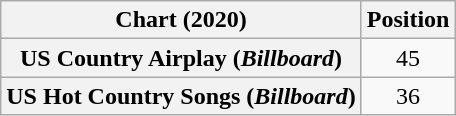<table class="wikitable sortable plainrowheaders" style="text-align:center">
<tr>
<th scope="col">Chart (2020)</th>
<th scope="col">Position</th>
</tr>
<tr>
<th scope="row">US Country Airplay (<em>Billboard</em>)</th>
<td>45</td>
</tr>
<tr>
<th scope="row">US Hot Country Songs (<em>Billboard</em>)</th>
<td>36</td>
</tr>
</table>
